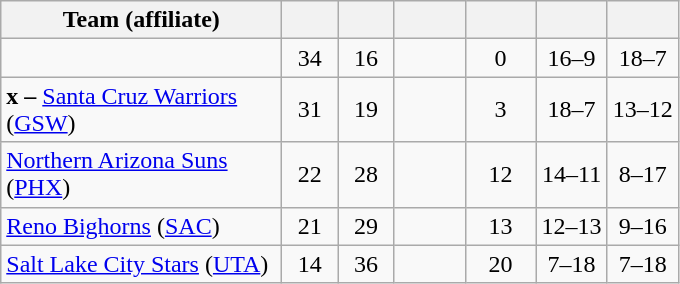<table class="wikitable" style="text-align:center">
<tr>
<th style="width:180px">Team (affiliate)</th>
<th style="width:30px"></th>
<th style="width:30px"></th>
<th style="width:40px"></th>
<th style="width:40px"></th>
<th style="width:40px"></th>
<th style="width:40px"></th>
</tr>
<tr>
<td align=left></td>
<td>34</td>
<td>16</td>
<td></td>
<td>0</td>
<td>16–9</td>
<td>18–7</td>
</tr>
<tr>
<td align=left><strong>x –</strong> <a href='#'>Santa Cruz Warriors</a> (<a href='#'>GSW</a>)</td>
<td>31</td>
<td>19</td>
<td></td>
<td>3</td>
<td>18–7</td>
<td>13–12</td>
</tr>
<tr>
<td align=left><a href='#'>Northern Arizona Suns</a> (<a href='#'>PHX</a>)</td>
<td>22</td>
<td>28</td>
<td></td>
<td>12</td>
<td>14–11</td>
<td>8–17</td>
</tr>
<tr>
<td align=left><a href='#'>Reno Bighorns</a> (<a href='#'>SAC</a>)</td>
<td>21</td>
<td>29</td>
<td></td>
<td>13</td>
<td>12–13</td>
<td>9–16</td>
</tr>
<tr>
<td align=left><a href='#'>Salt Lake City Stars</a> (<a href='#'>UTA</a>)</td>
<td>14</td>
<td>36</td>
<td></td>
<td>20</td>
<td>7–18</td>
<td>7–18</td>
</tr>
</table>
